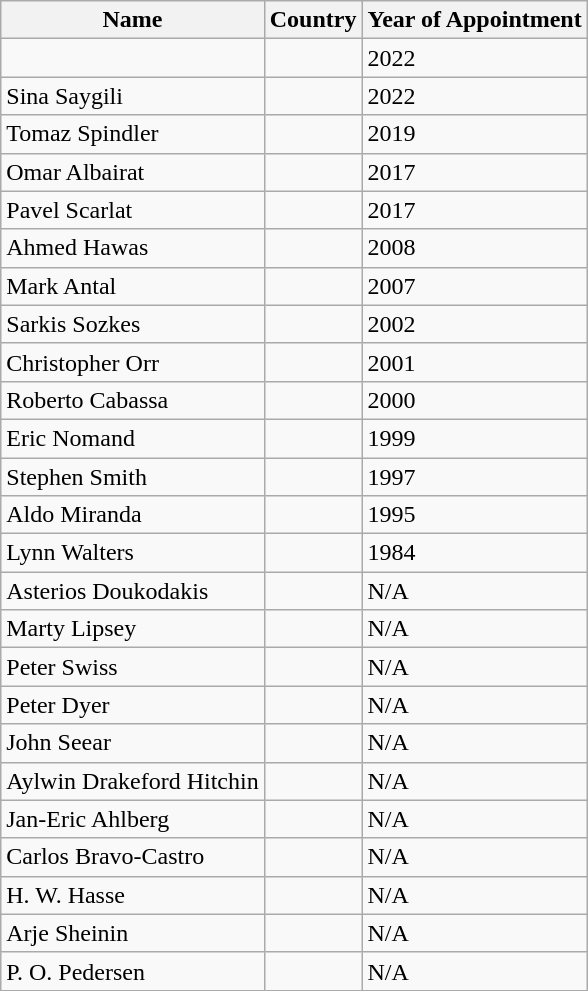<table class="wikitable">
<tr>
<th>Name</th>
<th>Country</th>
<th>Year of Appointment</th>
</tr>
<tr>
<td></td>
<td></td>
<td>2022</td>
</tr>
<tr>
<td>Sina Saygili</td>
<td></td>
<td>2022</td>
</tr>
<tr>
<td>Tomaz Spindler</td>
<td></td>
<td>2019</td>
</tr>
<tr>
<td>Omar Albairat</td>
<td></td>
<td>2017</td>
</tr>
<tr>
<td>Pavel Scarlat</td>
<td></td>
<td>2017</td>
</tr>
<tr>
<td>Ahmed Hawas</td>
<td></td>
<td>2008</td>
</tr>
<tr>
<td>Mark Antal</td>
<td></td>
<td>2007</td>
</tr>
<tr>
<td>Sarkis Sozkes</td>
<td></td>
<td>2002</td>
</tr>
<tr>
<td>Christopher Orr</td>
<td></td>
<td>2001</td>
</tr>
<tr>
<td>Roberto Cabassa</td>
<td></td>
<td>2000</td>
</tr>
<tr>
<td>Eric Nomand</td>
<td></td>
<td>1999</td>
</tr>
<tr>
<td>Stephen Smith</td>
<td></td>
<td>1997</td>
</tr>
<tr>
<td>Aldo Miranda</td>
<td></td>
<td>1995</td>
</tr>
<tr>
<td>Lynn Walters</td>
<td></td>
<td>1984</td>
</tr>
<tr>
<td>Asterios Doukodakis</td>
<td></td>
<td>N/A</td>
</tr>
<tr>
<td>Marty Lipsey</td>
<td></td>
<td>N/A</td>
</tr>
<tr>
<td>Peter Swiss</td>
<td></td>
<td>N/A</td>
</tr>
<tr>
<td>Peter Dyer</td>
<td></td>
<td>N/A</td>
</tr>
<tr>
<td>John Seear</td>
<td></td>
<td>N/A</td>
</tr>
<tr>
<td>Aylwin Drakeford Hitchin</td>
<td></td>
<td>N/A</td>
</tr>
<tr>
<td>Jan-Eric Ahlberg</td>
<td></td>
<td>N/A</td>
</tr>
<tr>
<td>Carlos Bravo-Castro</td>
<td></td>
<td>N/A</td>
</tr>
<tr>
<td>H. W. Hasse</td>
<td></td>
<td>N/A</td>
</tr>
<tr>
<td>Arje Sheinin</td>
<td></td>
<td>N/A</td>
</tr>
<tr>
<td>P. O. Pedersen</td>
<td></td>
<td>N/A</td>
</tr>
</table>
